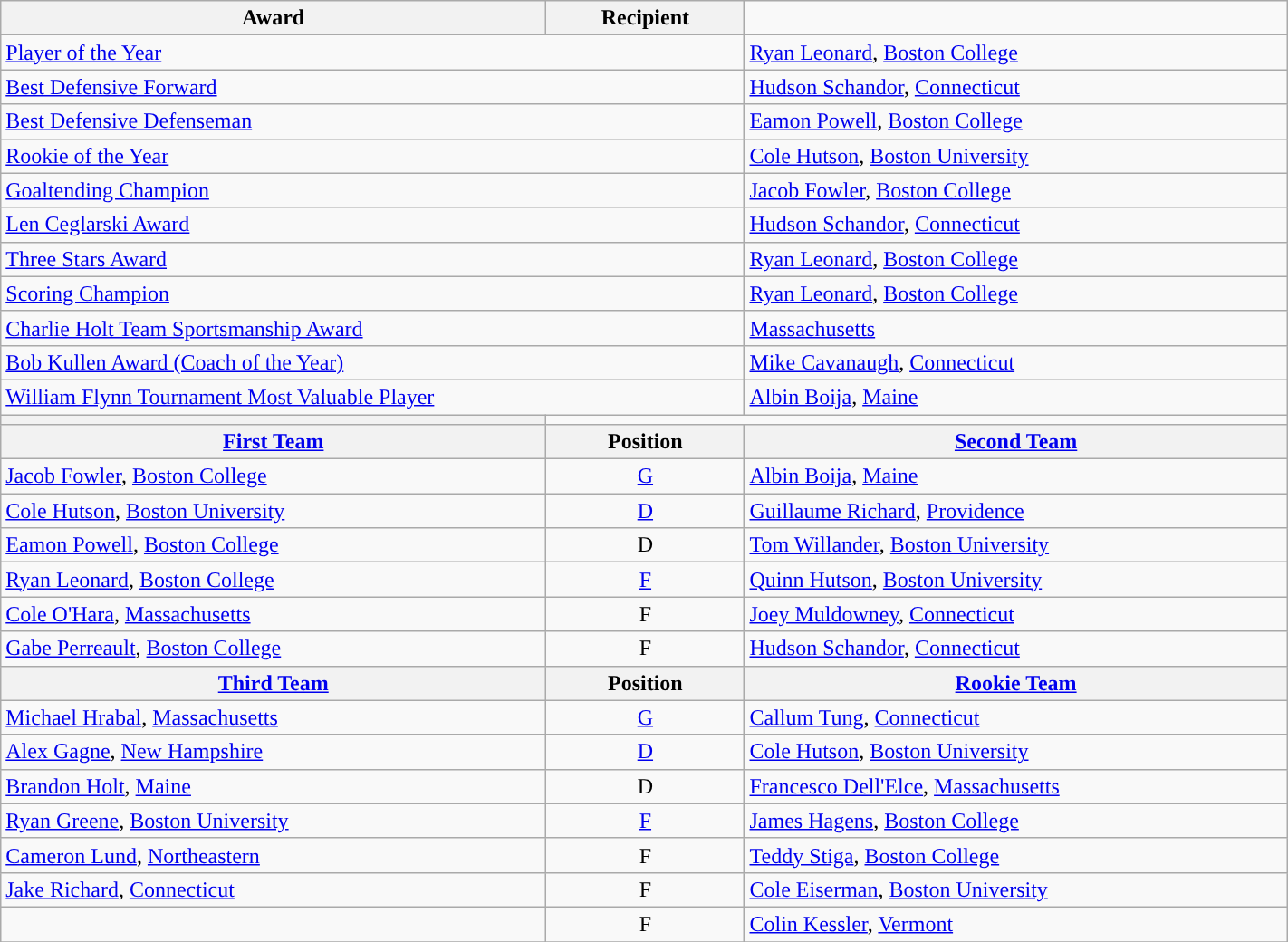<table class="wikitable" width=75%>
<tr>
<th>Award</th>
<th>Recipient</th>
</tr>
<tr>
<td colspan=2><a href='#'>Player of the Year</a></td>
<td><a href='#'>Ryan Leonard</a>, <a href='#'>Boston College</a></td>
</tr>
<tr>
<td colspan=2><a href='#'>Best Defensive Forward</a></td>
<td><a href='#'>Hudson Schandor</a>, <a href='#'>Connecticut</a></td>
</tr>
<tr>
<td colspan=2><a href='#'>Best Defensive Defenseman</a></td>
<td><a href='#'>Eamon Powell</a>, <a href='#'>Boston College</a></td>
</tr>
<tr>
<td colspan=2><a href='#'>Rookie of the Year</a></td>
<td><a href='#'>Cole Hutson</a>, <a href='#'>Boston University</a></td>
</tr>
<tr>
<td colspan=2><a href='#'>Goaltending Champion</a></td>
<td><a href='#'>Jacob Fowler</a>, <a href='#'>Boston College</a></td>
</tr>
<tr>
<td colspan=2><a href='#'>Len Ceglarski Award</a></td>
<td><a href='#'>Hudson Schandor</a>, <a href='#'>Connecticut</a></td>
</tr>
<tr>
<td colspan=2><a href='#'>Three Stars Award</a></td>
<td><a href='#'>Ryan Leonard</a>, <a href='#'>Boston College</a></td>
</tr>
<tr>
<td colspan=2><a href='#'>Scoring Champion</a></td>
<td><a href='#'>Ryan Leonard</a>, <a href='#'>Boston College</a></td>
</tr>
<tr>
<td colspan=2><a href='#'>Charlie Holt Team Sportsmanship Award</a></td>
<td><a href='#'>Massachusetts</a></td>
</tr>
<tr>
<td colspan=2><a href='#'>Bob Kullen Award (Coach of the Year)</a></td>
<td><a href='#'>Mike Cavanaugh</a>, <a href='#'>Connecticut</a></td>
</tr>
<tr>
<td colspan=2><a href='#'>William Flynn Tournament Most Valuable Player</a></td>
<td><a href='#'>Albin Boija</a>, <a href='#'>Maine</a></td>
</tr>
<tr>
<th><a href='#'></a></th>
</tr>
<tr>
<th><a href='#'>First Team</a></th>
<th>  Position  </th>
<th><a href='#'>Second Team</a></th>
</tr>
<tr>
<td><a href='#'>Jacob Fowler</a>, <a href='#'>Boston College</a></td>
<td align=center><a href='#'>G</a></td>
<td><a href='#'>Albin Boija</a>, <a href='#'>Maine</a></td>
</tr>
<tr>
<td><a href='#'>Cole Hutson</a>, <a href='#'>Boston University</a></td>
<td align=center><a href='#'>D</a></td>
<td><a href='#'>Guillaume Richard</a>, <a href='#'>Providence</a></td>
</tr>
<tr>
<td><a href='#'>Eamon Powell</a>, <a href='#'>Boston College</a></td>
<td align=center>D</td>
<td><a href='#'>Tom Willander</a>, <a href='#'>Boston University</a></td>
</tr>
<tr>
<td><a href='#'>Ryan Leonard</a>, <a href='#'>Boston College</a></td>
<td align=center><a href='#'>F</a></td>
<td><a href='#'>Quinn Hutson</a>, <a href='#'>Boston University</a></td>
</tr>
<tr>
<td><a href='#'>Cole O'Hara</a>, <a href='#'>Massachusetts</a></td>
<td align=center>F</td>
<td><a href='#'>Joey Muldowney</a>, <a href='#'>Connecticut</a></td>
</tr>
<tr>
<td><a href='#'>Gabe Perreault</a>, <a href='#'>Boston College</a></td>
<td align=center>F</td>
<td><a href='#'>Hudson Schandor</a>, <a href='#'>Connecticut</a></td>
</tr>
<tr>
<th><a href='#'>Third Team</a></th>
<th>  Position  </th>
<th><a href='#'>Rookie Team</a></th>
</tr>
<tr>
<td><a href='#'>Michael Hrabal</a>, <a href='#'>Massachusetts</a></td>
<td align=center><a href='#'>G</a></td>
<td><a href='#'>Callum Tung</a>, <a href='#'>Connecticut</a></td>
</tr>
<tr>
<td><a href='#'>Alex Gagne</a>, <a href='#'>New Hampshire</a></td>
<td align=center><a href='#'>D</a></td>
<td><a href='#'>Cole Hutson</a>, <a href='#'>Boston University</a></td>
</tr>
<tr>
<td><a href='#'>Brandon Holt</a>, <a href='#'>Maine</a></td>
<td align=center>D</td>
<td><a href='#'>Francesco Dell'Elce</a>, <a href='#'>Massachusetts</a></td>
</tr>
<tr>
<td><a href='#'>Ryan Greene</a>, <a href='#'>Boston University</a></td>
<td align=center><a href='#'>F</a></td>
<td><a href='#'>James Hagens</a>, <a href='#'>Boston College</a></td>
</tr>
<tr>
<td><a href='#'>Cameron Lund</a>, <a href='#'>Northeastern</a></td>
<td align=center>F</td>
<td><a href='#'>Teddy Stiga</a>, <a href='#'>Boston College</a></td>
</tr>
<tr>
<td><a href='#'>Jake Richard</a>, <a href='#'>Connecticut</a></td>
<td align=center>F</td>
<td><a href='#'>Cole Eiserman</a>, <a href='#'>Boston University</a></td>
</tr>
<tr>
<td></td>
<td align=center>F</td>
<td><a href='#'>Colin Kessler</a>, <a href='#'>Vermont</a></td>
</tr>
<tr>
</tr>
</table>
